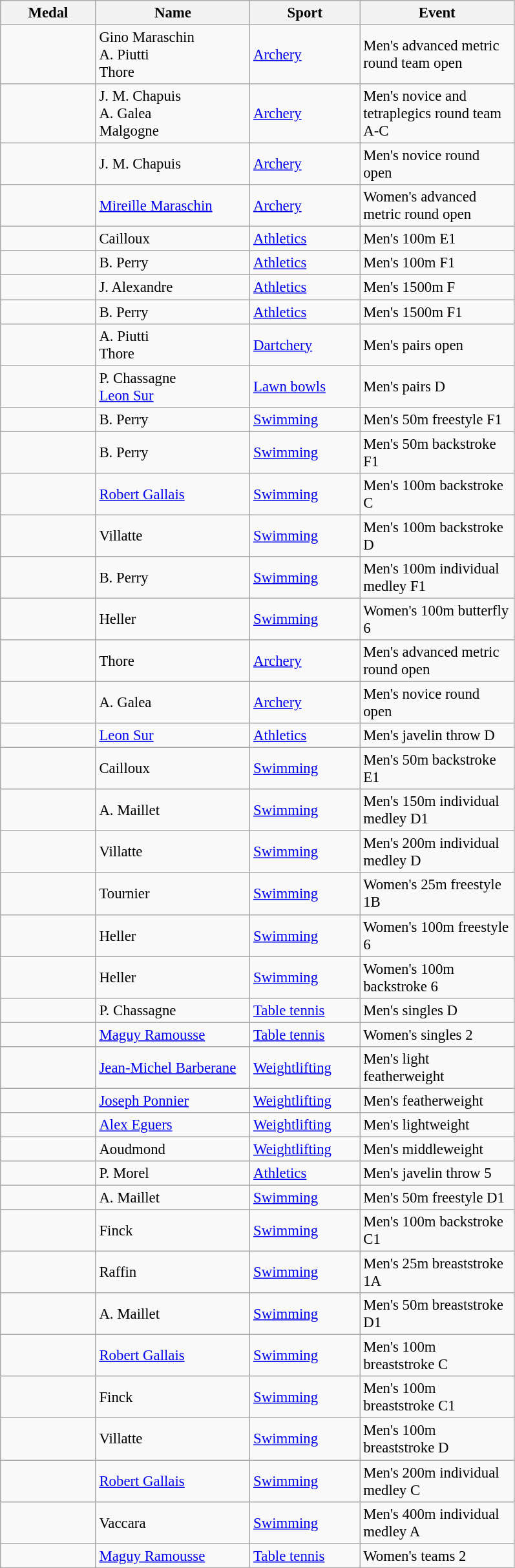<table class=wikitable style="font-size:95%">
<tr>
<th style="width:6em">Medal</th>
<th style="width:10em">Name</th>
<th style="width:7em">Sport</th>
<th style="width:10em">Event</th>
</tr>
<tr>
<td></td>
<td>Gino Maraschin<br> A. Piutti<br> Thore</td>
<td><a href='#'>Archery</a></td>
<td>Men's advanced metric round team open</td>
</tr>
<tr>
<td></td>
<td>J. M. Chapuis<br> A. Galea<br> Malgogne</td>
<td><a href='#'>Archery</a></td>
<td>Men's novice and tetraplegics round team A-C</td>
</tr>
<tr>
<td></td>
<td>J. M. Chapuis</td>
<td><a href='#'>Archery</a></td>
<td>Men's novice round open</td>
</tr>
<tr>
<td></td>
<td><a href='#'>Mireille Maraschin</a></td>
<td><a href='#'>Archery</a></td>
<td>Women's advanced metric round open</td>
</tr>
<tr>
<td></td>
<td>Cailloux</td>
<td><a href='#'>Athletics</a></td>
<td>Men's 100m E1</td>
</tr>
<tr>
<td></td>
<td>B. Perry</td>
<td><a href='#'>Athletics</a></td>
<td>Men's 100m F1</td>
</tr>
<tr>
<td></td>
<td>J. Alexandre</td>
<td><a href='#'>Athletics</a></td>
<td>Men's 1500m F</td>
</tr>
<tr>
<td></td>
<td>B. Perry</td>
<td><a href='#'>Athletics</a></td>
<td>Men's 1500m F1</td>
</tr>
<tr>
<td></td>
<td>A. Piutti<br> Thore</td>
<td><a href='#'>Dartchery</a></td>
<td>Men's pairs open</td>
</tr>
<tr>
<td></td>
<td>P. Chassagne<br> <a href='#'>Leon Sur</a></td>
<td><a href='#'>Lawn bowls</a></td>
<td>Men's pairs D</td>
</tr>
<tr>
<td></td>
<td>B. Perry</td>
<td><a href='#'>Swimming</a></td>
<td>Men's 50m freestyle F1</td>
</tr>
<tr>
<td></td>
<td>B. Perry</td>
<td><a href='#'>Swimming</a></td>
<td>Men's 50m backstroke F1</td>
</tr>
<tr>
<td></td>
<td><a href='#'>Robert Gallais</a></td>
<td><a href='#'>Swimming</a></td>
<td>Men's 100m backstroke C</td>
</tr>
<tr>
<td></td>
<td>Villatte</td>
<td><a href='#'>Swimming</a></td>
<td>Men's 100m backstroke D</td>
</tr>
<tr>
<td></td>
<td>B. Perry</td>
<td><a href='#'>Swimming</a></td>
<td>Men's 100m individual medley F1</td>
</tr>
<tr>
<td></td>
<td>Heller</td>
<td><a href='#'>Swimming</a></td>
<td>Women's 100m butterfly 6</td>
</tr>
<tr>
<td></td>
<td>Thore</td>
<td><a href='#'>Archery</a></td>
<td>Men's advanced metric round open</td>
</tr>
<tr>
<td></td>
<td>A. Galea</td>
<td><a href='#'>Archery</a></td>
<td>Men's novice round open</td>
</tr>
<tr>
<td></td>
<td><a href='#'>Leon Sur</a></td>
<td><a href='#'>Athletics</a></td>
<td>Men's javelin throw D</td>
</tr>
<tr>
<td></td>
<td>Cailloux</td>
<td><a href='#'>Swimming</a></td>
<td>Men's 50m backstroke E1</td>
</tr>
<tr>
<td></td>
<td>A. Maillet</td>
<td><a href='#'>Swimming</a></td>
<td>Men's 150m individual medley D1</td>
</tr>
<tr>
<td></td>
<td>Villatte</td>
<td><a href='#'>Swimming</a></td>
<td>Men's 200m individual medley D</td>
</tr>
<tr>
<td></td>
<td>Tournier</td>
<td><a href='#'>Swimming</a></td>
<td>Women's 25m freestyle 1B</td>
</tr>
<tr>
<td></td>
<td>Heller</td>
<td><a href='#'>Swimming</a></td>
<td>Women's 100m freestyle 6</td>
</tr>
<tr>
<td></td>
<td>Heller</td>
<td><a href='#'>Swimming</a></td>
<td>Women's 100m backstroke 6</td>
</tr>
<tr>
<td></td>
<td>P. Chassagne</td>
<td><a href='#'>Table tennis</a></td>
<td>Men's singles D</td>
</tr>
<tr>
<td></td>
<td><a href='#'>Maguy Ramousse</a></td>
<td><a href='#'>Table tennis</a></td>
<td>Women's singles 2</td>
</tr>
<tr>
<td></td>
<td><a href='#'>Jean-Michel Barberane</a></td>
<td><a href='#'>Weightlifting</a></td>
<td>Men's light featherweight</td>
</tr>
<tr>
<td></td>
<td><a href='#'>Joseph Ponnier</a></td>
<td><a href='#'>Weightlifting</a></td>
<td>Men's featherweight</td>
</tr>
<tr>
<td></td>
<td><a href='#'>Alex Eguers</a></td>
<td><a href='#'>Weightlifting</a></td>
<td>Men's lightweight</td>
</tr>
<tr>
<td></td>
<td>Aoudmond</td>
<td><a href='#'>Weightlifting</a></td>
<td>Men's middleweight</td>
</tr>
<tr>
<td></td>
<td>P. Morel</td>
<td><a href='#'>Athletics</a></td>
<td>Men's javelin throw 5</td>
</tr>
<tr>
<td></td>
<td>A. Maillet</td>
<td><a href='#'>Swimming</a></td>
<td>Men's 50m freestyle D1</td>
</tr>
<tr>
<td></td>
<td>Finck</td>
<td><a href='#'>Swimming</a></td>
<td>Men's 100m backstroke C1</td>
</tr>
<tr>
<td></td>
<td>Raffin</td>
<td><a href='#'>Swimming</a></td>
<td>Men's 25m breaststroke 1A</td>
</tr>
<tr>
<td></td>
<td>A. Maillet</td>
<td><a href='#'>Swimming</a></td>
<td>Men's 50m breaststroke D1</td>
</tr>
<tr>
<td></td>
<td><a href='#'>Robert Gallais</a></td>
<td><a href='#'>Swimming</a></td>
<td>Men's 100m breaststroke C</td>
</tr>
<tr>
<td></td>
<td>Finck</td>
<td><a href='#'>Swimming</a></td>
<td>Men's 100m breaststroke C1</td>
</tr>
<tr>
<td></td>
<td>Villatte</td>
<td><a href='#'>Swimming</a></td>
<td>Men's 100m breaststroke D</td>
</tr>
<tr>
<td></td>
<td><a href='#'>Robert Gallais</a></td>
<td><a href='#'>Swimming</a></td>
<td>Men's 200m individual medley C</td>
</tr>
<tr>
<td></td>
<td>Vaccara</td>
<td><a href='#'>Swimming</a></td>
<td>Men's 400m individual medley A</td>
</tr>
<tr>
<td></td>
<td><a href='#'>Maguy Ramousse</a></td>
<td><a href='#'>Table tennis</a></td>
<td>Women's teams 2</td>
</tr>
</table>
